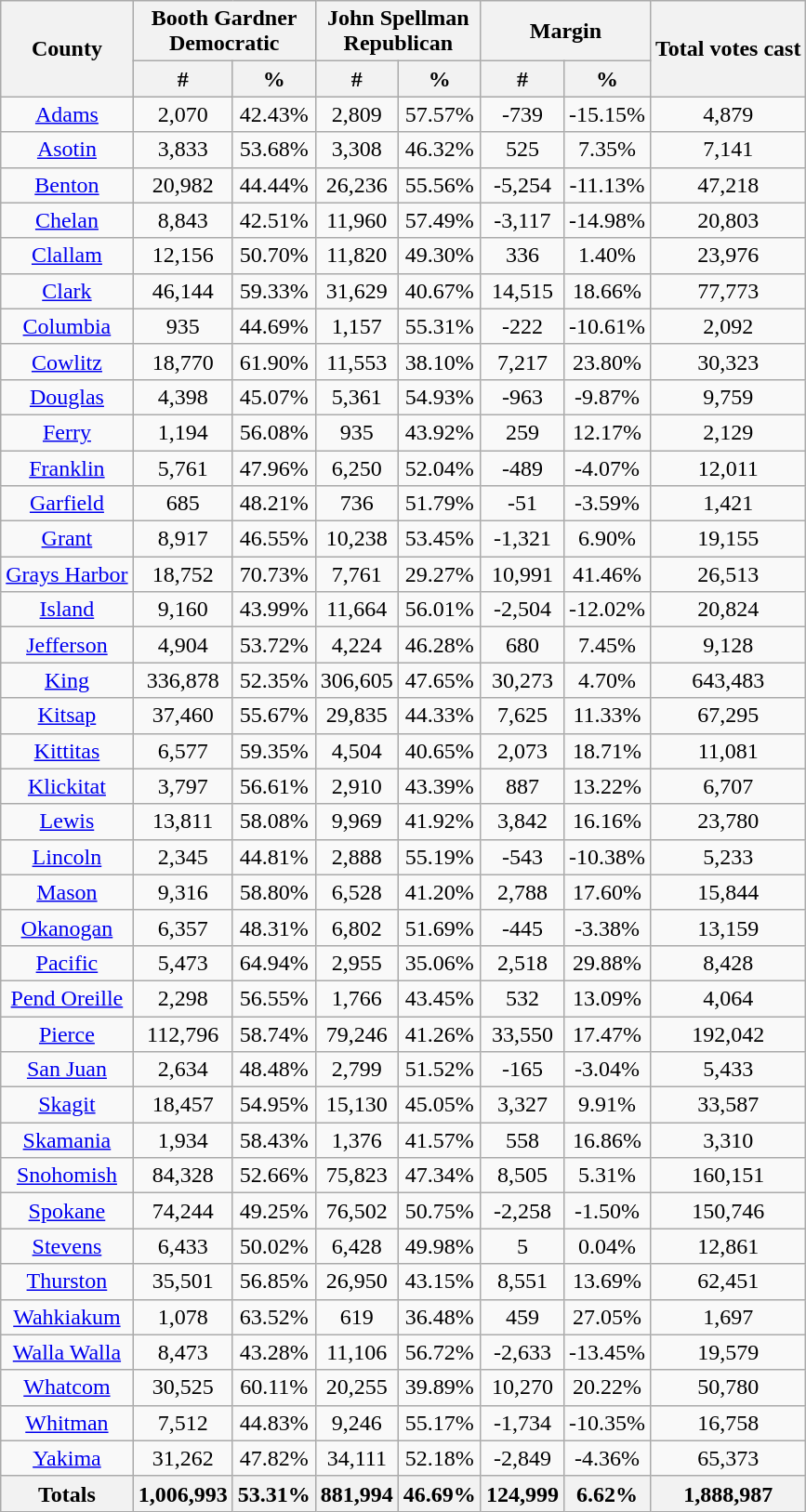<table class="wikitable sortable">
<tr>
<th style="text-align:center;" rowspan="2">County</th>
<th style="text-align:center;" colspan="2">Booth Gardner<br>Democratic</th>
<th style="text-align:center;" colspan="2">John Spellman<br>Republican</th>
<th style="text-align:center;" colspan="2">Margin</th>
<th style="text-align:center;" rowspan="2">Total votes cast</th>
</tr>
<tr bgcolor="lightgrey">
<th style="text-align:center;" data-sort-type="number">#</th>
<th style="text-align:center;" data-sort-type="number">%</th>
<th style="text-align:center;" data-sort-type="number">#</th>
<th style="text-align:center;" data-sort-type="number">%</th>
<th style="text-align:center;" data-sort-type="number">#</th>
<th style="text-align:center;" data-sort-type="number">%</th>
</tr>
<tr style="text-align:center;">
<td><a href='#'>Adams</a></td>
<td>2,070</td>
<td>42.43%</td>
<td>2,809</td>
<td>57.57%</td>
<td>-739</td>
<td>-15.15%</td>
<td>4,879</td>
</tr>
<tr style="text-align:center;">
<td><a href='#'>Asotin</a></td>
<td>3,833</td>
<td>53.68%</td>
<td>3,308</td>
<td>46.32%</td>
<td>525</td>
<td>7.35%</td>
<td>7,141</td>
</tr>
<tr style="text-align:center;">
<td><a href='#'>Benton</a></td>
<td>20,982</td>
<td>44.44%</td>
<td>26,236</td>
<td>55.56%</td>
<td>-5,254</td>
<td>-11.13%</td>
<td>47,218</td>
</tr>
<tr style="text-align:center;">
<td><a href='#'>Chelan</a></td>
<td>8,843</td>
<td>42.51%</td>
<td>11,960</td>
<td>57.49%</td>
<td>-3,117</td>
<td>-14.98%</td>
<td>20,803</td>
</tr>
<tr style="text-align:center;">
<td><a href='#'>Clallam</a></td>
<td>12,156</td>
<td>50.70%</td>
<td>11,820</td>
<td>49.30%</td>
<td>336</td>
<td>1.40%</td>
<td>23,976</td>
</tr>
<tr style="text-align:center;">
<td><a href='#'>Clark</a></td>
<td>46,144</td>
<td>59.33%</td>
<td>31,629</td>
<td>40.67%</td>
<td>14,515</td>
<td>18.66%</td>
<td>77,773</td>
</tr>
<tr style="text-align:center;">
<td><a href='#'>Columbia</a></td>
<td>935</td>
<td>44.69%</td>
<td>1,157</td>
<td>55.31%</td>
<td>-222</td>
<td>-10.61%</td>
<td>2,092</td>
</tr>
<tr style="text-align:center;">
<td><a href='#'>Cowlitz</a></td>
<td>18,770</td>
<td>61.90%</td>
<td>11,553</td>
<td>38.10%</td>
<td>7,217</td>
<td>23.80%</td>
<td>30,323</td>
</tr>
<tr style="text-align:center;">
<td><a href='#'>Douglas</a></td>
<td>4,398</td>
<td>45.07%</td>
<td>5,361</td>
<td>54.93%</td>
<td>-963</td>
<td>-9.87%</td>
<td>9,759</td>
</tr>
<tr style="text-align:center;">
<td><a href='#'>Ferry</a></td>
<td>1,194</td>
<td>56.08%</td>
<td>935</td>
<td>43.92%</td>
<td>259</td>
<td>12.17%</td>
<td>2,129</td>
</tr>
<tr style="text-align:center;">
<td><a href='#'>Franklin</a></td>
<td>5,761</td>
<td>47.96%</td>
<td>6,250</td>
<td>52.04%</td>
<td>-489</td>
<td>-4.07%</td>
<td>12,011</td>
</tr>
<tr style="text-align:center;">
<td><a href='#'>Garfield</a></td>
<td>685</td>
<td>48.21%</td>
<td>736</td>
<td>51.79%</td>
<td>-51</td>
<td>-3.59%</td>
<td>1,421</td>
</tr>
<tr style="text-align:center;">
<td><a href='#'>Grant</a></td>
<td>8,917</td>
<td>46.55%</td>
<td>10,238</td>
<td>53.45%</td>
<td>-1,321</td>
<td>6.90%</td>
<td>19,155</td>
</tr>
<tr style="text-align:center;">
<td><a href='#'>Grays Harbor</a></td>
<td>18,752</td>
<td>70.73%</td>
<td>7,761</td>
<td>29.27%</td>
<td>10,991</td>
<td>41.46%</td>
<td>26,513</td>
</tr>
<tr style="text-align:center;">
<td><a href='#'>Island</a></td>
<td>9,160</td>
<td>43.99%</td>
<td>11,664</td>
<td>56.01%</td>
<td>-2,504</td>
<td>-12.02%</td>
<td>20,824</td>
</tr>
<tr style="text-align:center;">
<td><a href='#'>Jefferson</a></td>
<td>4,904</td>
<td>53.72%</td>
<td>4,224</td>
<td>46.28%</td>
<td>680</td>
<td>7.45%</td>
<td>9,128</td>
</tr>
<tr style="text-align:center;">
<td><a href='#'>King</a></td>
<td>336,878</td>
<td>52.35%</td>
<td>306,605</td>
<td>47.65%</td>
<td>30,273</td>
<td>4.70%</td>
<td>643,483</td>
</tr>
<tr style="text-align:center;">
<td><a href='#'>Kitsap</a></td>
<td>37,460</td>
<td>55.67%</td>
<td>29,835</td>
<td>44.33%</td>
<td>7,625</td>
<td>11.33%</td>
<td>67,295</td>
</tr>
<tr style="text-align:center;">
<td><a href='#'>Kittitas</a></td>
<td>6,577</td>
<td>59.35%</td>
<td>4,504</td>
<td>40.65%</td>
<td>2,073</td>
<td>18.71%</td>
<td>11,081</td>
</tr>
<tr style="text-align:center;">
<td><a href='#'>Klickitat</a></td>
<td>3,797</td>
<td>56.61%</td>
<td>2,910</td>
<td>43.39%</td>
<td>887</td>
<td>13.22%</td>
<td>6,707</td>
</tr>
<tr style="text-align:center;">
<td><a href='#'>Lewis</a></td>
<td>13,811</td>
<td>58.08%</td>
<td>9,969</td>
<td>41.92%</td>
<td>3,842</td>
<td>16.16%</td>
<td>23,780</td>
</tr>
<tr style="text-align:center;">
<td><a href='#'>Lincoln</a></td>
<td>2,345</td>
<td>44.81%</td>
<td>2,888</td>
<td>55.19%</td>
<td>-543</td>
<td>-10.38%</td>
<td>5,233</td>
</tr>
<tr style="text-align:center;">
<td><a href='#'>Mason</a></td>
<td>9,316</td>
<td>58.80%</td>
<td>6,528</td>
<td>41.20%</td>
<td>2,788</td>
<td>17.60%</td>
<td>15,844</td>
</tr>
<tr style="text-align:center;">
<td><a href='#'>Okanogan</a></td>
<td>6,357</td>
<td>48.31%</td>
<td>6,802</td>
<td>51.69%</td>
<td>-445</td>
<td>-3.38%</td>
<td>13,159</td>
</tr>
<tr style="text-align:center;">
<td><a href='#'>Pacific</a></td>
<td>5,473</td>
<td>64.94%</td>
<td>2,955</td>
<td>35.06%</td>
<td>2,518</td>
<td>29.88%</td>
<td>8,428</td>
</tr>
<tr style="text-align:center;">
<td><a href='#'>Pend Oreille</a></td>
<td>2,298</td>
<td>56.55%</td>
<td>1,766</td>
<td>43.45%</td>
<td>532</td>
<td>13.09%</td>
<td>4,064</td>
</tr>
<tr style="text-align:center;">
<td><a href='#'>Pierce</a></td>
<td>112,796</td>
<td>58.74%</td>
<td>79,246</td>
<td>41.26%</td>
<td>33,550</td>
<td>17.47%</td>
<td>192,042</td>
</tr>
<tr style="text-align:center;">
<td><a href='#'>San Juan</a></td>
<td>2,634</td>
<td>48.48%</td>
<td>2,799</td>
<td>51.52%</td>
<td>-165</td>
<td>-3.04%</td>
<td>5,433</td>
</tr>
<tr style="text-align:center;">
<td><a href='#'>Skagit</a></td>
<td>18,457</td>
<td>54.95%</td>
<td>15,130</td>
<td>45.05%</td>
<td>3,327</td>
<td>9.91%</td>
<td>33,587</td>
</tr>
<tr style="text-align:center;">
<td><a href='#'>Skamania</a></td>
<td>1,934</td>
<td>58.43%</td>
<td>1,376</td>
<td>41.57%</td>
<td>558</td>
<td>16.86%</td>
<td>3,310</td>
</tr>
<tr style="text-align:center;">
<td><a href='#'>Snohomish</a></td>
<td>84,328</td>
<td>52.66%</td>
<td>75,823</td>
<td>47.34%</td>
<td>8,505</td>
<td>5.31%</td>
<td>160,151</td>
</tr>
<tr style="text-align:center;">
<td><a href='#'>Spokane</a></td>
<td>74,244</td>
<td>49.25%</td>
<td>76,502</td>
<td>50.75%</td>
<td>-2,258</td>
<td>-1.50%</td>
<td>150,746</td>
</tr>
<tr style="text-align:center;">
<td><a href='#'>Stevens</a></td>
<td>6,433</td>
<td>50.02%</td>
<td>6,428</td>
<td>49.98%</td>
<td>5</td>
<td>0.04%</td>
<td>12,861</td>
</tr>
<tr style="text-align:center;">
<td><a href='#'>Thurston</a></td>
<td>35,501</td>
<td>56.85%</td>
<td>26,950</td>
<td>43.15%</td>
<td>8,551</td>
<td>13.69%</td>
<td>62,451</td>
</tr>
<tr style="text-align:center;">
<td><a href='#'>Wahkiakum</a></td>
<td>1,078</td>
<td>63.52%</td>
<td>619</td>
<td>36.48%</td>
<td>459</td>
<td>27.05%</td>
<td>1,697</td>
</tr>
<tr style="text-align:center;">
<td><a href='#'>Walla Walla</a></td>
<td>8,473</td>
<td>43.28%</td>
<td>11,106</td>
<td>56.72%</td>
<td>-2,633</td>
<td>-13.45%</td>
<td>19,579</td>
</tr>
<tr style="text-align:center;">
<td><a href='#'>Whatcom</a></td>
<td>30,525</td>
<td>60.11%</td>
<td>20,255</td>
<td>39.89%</td>
<td>10,270</td>
<td>20.22%</td>
<td>50,780</td>
</tr>
<tr style="text-align:center;">
<td><a href='#'>Whitman</a></td>
<td>7,512</td>
<td>44.83%</td>
<td>9,246</td>
<td>55.17%</td>
<td>-1,734</td>
<td>-10.35%</td>
<td>16,758</td>
</tr>
<tr style="text-align:center;">
<td><a href='#'>Yakima</a></td>
<td>31,262</td>
<td>47.82%</td>
<td>34,111</td>
<td>52.18%</td>
<td>-2,849</td>
<td>-4.36%</td>
<td>65,373</td>
</tr>
<tr>
<th>Totals</th>
<th>1,006,993</th>
<th>53.31%</th>
<th>881,994</th>
<th>46.69%</th>
<th>124,999</th>
<th>6.62%</th>
<th>1,888,987</th>
</tr>
</table>
